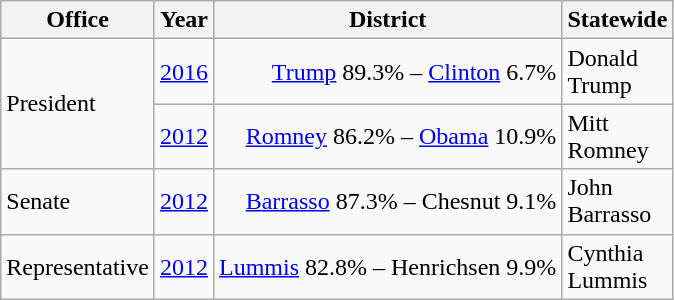<table class=wikitable>
<tr>
<th>Office</th>
<th>Year</th>
<th>District</th>
<th>Statewide</th>
</tr>
<tr>
<td rowspan="2">President</td>
<td><a href='#'>2016</a></td>
<td align="right" ><a href='#'>Trump</a> 89.3% – <a href='#'>Clinton</a> 6.7%</td>
<td>Donald<br>Trump</td>
</tr>
<tr>
<td><a href='#'>2012</a></td>
<td align="right" ><a href='#'>Romney</a> 86.2% – <a href='#'>Obama</a> 10.9%</td>
<td>Mitt<br>Romney</td>
</tr>
<tr>
<td>Senate</td>
<td><a href='#'>2012</a></td>
<td align="right" ><a href='#'>Barrasso</a> 87.3% – Chesnut 9.1%</td>
<td>John<br>Barrasso</td>
</tr>
<tr>
<td>Representative</td>
<td><a href='#'>2012</a></td>
<td align="right" ><a href='#'>Lummis</a> 82.8% – Henrichsen 9.9%</td>
<td>Cynthia<br>Lummis</td>
</tr>
</table>
